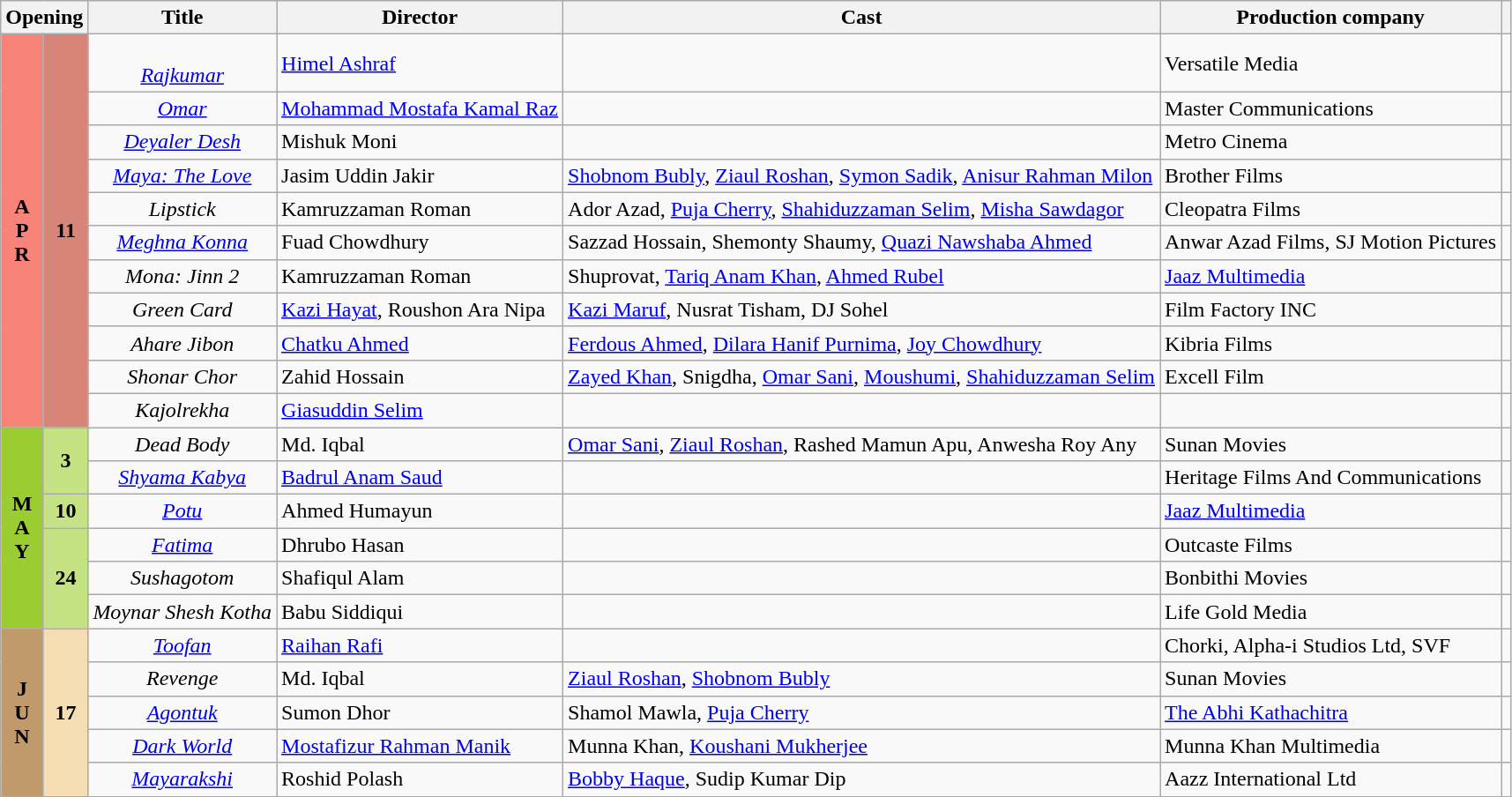<table class="wikitable sortable">
<tr>
<th colspan="2"><strong>Opening</strong></th>
<th><strong>Title</strong></th>
<th><strong>Director</strong></th>
<th><strong>Cast</strong></th>
<th><strong>Production company</strong></th>
<th></th>
</tr>
<tr>
<th rowspan="11" style="text-align:center; background:#F88379; textcolor:#000;"><strong>A<br>P<br>R</strong></th>
<td rowspan="11" style="text-align:center; background:#d88579;" ;><strong>11</strong></td>
<td style="text-align:center;"><br><em><a href='#'>Rajkumar</a></em></td>
<td><a href='#'>Himel Ashraf</a></td>
<td></td>
<td>Versatile Media</td>
<td></td>
</tr>
<tr>
<td style="text-align:center;"><em><a href='#'>Omar</a></em></td>
<td><a href='#'>Mohammad Mostafa Kamal Raz</a></td>
<td></td>
<td>Master Communications</td>
<td></td>
</tr>
<tr>
<td style="text-align:center;"><em><a href='#'>Deyaler Desh</a></em></td>
<td>Mishuk Moni</td>
<td></td>
<td>Metro Cinema</td>
<td></td>
</tr>
<tr>
<td style="text-align:center;"><em><a href='#'>Maya: The Love</a></em></td>
<td>Jasim Uddin Jakir</td>
<td><a href='#'>Shobnom Bubly</a>, <a href='#'>Ziaul Roshan</a>, <a href='#'>Symon Sadik</a>, <a href='#'>Anisur Rahman Milon</a></td>
<td>Brother Films</td>
<td></td>
</tr>
<tr>
<td style="text-align:center;"><em>Lipstick</em></td>
<td>Kamruzzaman Roman</td>
<td>Ador Azad, <a href='#'>Puja Cherry</a>, <a href='#'>Shahiduzzaman Selim</a>, <a href='#'>Misha Sawdagor</a></td>
<td>Cleopatra Films</td>
<td></td>
</tr>
<tr>
<td style="text-align:center;"><em><a href='#'>Meghna Konna</a></em></td>
<td>Fuad Chowdhury</td>
<td>Sazzad Hossain, Shemonty Shaumy, <a href='#'>Quazi Nawshaba Ahmed</a></td>
<td>Anwar Azad Films, SJ Motion Pictures</td>
<td></td>
</tr>
<tr>
<td style="text-align:center;"><em>Mona: Jinn 2</em></td>
<td>Kamruzzaman Roman</td>
<td>Shuprovat, <a href='#'>Tariq Anam Khan</a>, <a href='#'>Ahmed Rubel</a></td>
<td><a href='#'>Jaaz Multimedia</a></td>
<td></td>
</tr>
<tr>
<td style="text-align:center;"><em>Green Card</em></td>
<td><a href='#'>Kazi Hayat</a>, Roushon Ara Nipa</td>
<td><a href='#'>Kazi Maruf</a>, Nusrat Tisham, DJ Sohel</td>
<td>Film Factory INC</td>
<td></td>
</tr>
<tr>
<td style="text-align:center;"><em>Ahare Jibon</em></td>
<td><a href='#'>Chatku Ahmed</a></td>
<td><a href='#'>Ferdous Ahmed</a>, <a href='#'>Dilara Hanif Purnima</a>, <a href='#'>Joy Chowdhury</a></td>
<td>Kibria Films</td>
<td></td>
</tr>
<tr>
<td style="text-align:center;"><em>Shonar Chor</em></td>
<td>Zahid Hossain</td>
<td><a href='#'>Zayed Khan</a>, Snigdha, <a href='#'>Omar Sani</a>, <a href='#'>Moushumi</a>, <a href='#'>Shahiduzzaman Selim</a></td>
<td>Excell Film</td>
<td></td>
</tr>
<tr>
<td style="text-align:center;"><em>Kajolrekha</em></td>
<td><a href='#'>Giasuddin Selim</a></td>
<td></td>
<td></td>
<td></td>
</tr>
<tr>
<td rowspan="6" style="text-align:center; background: #9ACD32; textcolor:#000;"><strong>M<br>A<br>Y</strong></td>
<td rowspan="2" style="text-align:center; background:#C5E384;"><strong>3</strong></td>
<td style="text-align:center;"><em>Dead Body</em></td>
<td>Md. Iqbal</td>
<td><a href='#'>Omar Sani</a>, <a href='#'>Ziaul Roshan</a>, Rashed Mamun Apu, Anwesha Roy Any</td>
<td>Sunan Movies</td>
<td></td>
</tr>
<tr>
<td style="text-align:center;"><em><a href='#'>Shyama Kabya</a></em></td>
<td><a href='#'>Badrul Anam Saud</a></td>
<td></td>
<td>Heritage Films And Communications</td>
<td></td>
</tr>
<tr>
<td style="text-align:center; background:#C5E384;"><strong>10</strong></td>
<td style="text-align:center;"><a href='#'><em>Potu</em></a></td>
<td>Ahmed Humayun</td>
<td></td>
<td><a href='#'>Jaaz Multimedia</a></td>
<td></td>
</tr>
<tr>
<td rowspan="3" style="text-align:center; background:#C5E384;"><strong>24</strong></td>
<td style="text-align:center;"><em><a href='#'>Fatima</a></em></td>
<td>Dhrubo Hasan</td>
<td></td>
<td>Outcaste Films</td>
<td></td>
</tr>
<tr>
<td style="text-align:center;"><em>Sushagotom</em></td>
<td>Shafiqul Alam</td>
<td></td>
<td>Bonbithi Movies</td>
<td></td>
</tr>
<tr>
<td style="text-align:center;"><em>Moynar Shesh Kotha</em></td>
<td>Babu Siddiqui</td>
<td></td>
<td>Life Gold Media</td>
<td></td>
</tr>
<tr>
<td rowspan="5" style="text-align:center; background:#C19A6B; textcolor:#000;"><strong>J<br>U<br>N</strong></td>
<td rowspan="5" style="text-align:center;background:#F5DEB3;"><strong>17</strong></td>
<td style="text-align:center;"><em><a href='#'>Toofan</a></em></td>
<td><a href='#'>Raihan Rafi</a></td>
<td></td>
<td>Chorki, Alpha-i Studios Ltd, SVF</td>
<td></td>
</tr>
<tr>
<td style="text-align:center;"><em>Revenge</em></td>
<td>Md. Iqbal</td>
<td><a href='#'>Ziaul Roshan</a>, <a href='#'>Shobnom Bubly</a></td>
<td>Sunan Movies</td>
<td></td>
</tr>
<tr>
<td style="text-align:center;"><em><a href='#'>Agontuk</a></em></td>
<td>Sumon Dhor</td>
<td>Shamol Mawla, <a href='#'>Puja Cherry</a></td>
<td><a href='#'>The Abhi Kathachitra</a></td>
<td></td>
</tr>
<tr>
<td style="text-align:center;"><a href='#'><em>Dark World</em></a></td>
<td><a href='#'>Mostafizur Rahman Manik</a></td>
<td>Munna Khan, <a href='#'>Koushani Mukherjee</a></td>
<td>Munna Khan Multimedia</td>
<td></td>
</tr>
<tr>
<td style="text-align:center;"><a href='#'><em>Mayarakshi</em></a></td>
<td>Roshid Polash</td>
<td><a href='#'>Bobby Haque</a>, Sudip Kumar Dip</td>
<td>Aazz International Ltd</td>
<td></td>
</tr>
</table>
